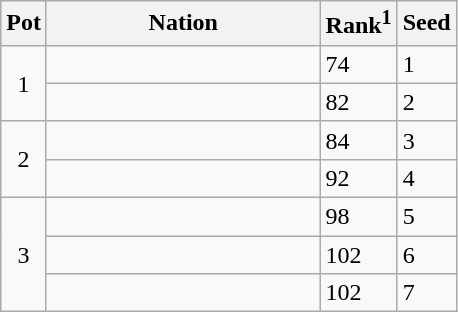<table class="wikitable">
<tr>
<th>Pot</th>
<th width="175">Nation</th>
<th>Rank<sup>1</sup></th>
<th>Seed</th>
</tr>
<tr>
<td rowspan=2 style="text-align:center;">1</td>
<td></td>
<td>74</td>
<td>1</td>
</tr>
<tr>
<td></td>
<td>82</td>
<td>2</td>
</tr>
<tr>
<td rowspan=2 style="text-align:center;">2</td>
<td></td>
<td>84</td>
<td>3</td>
</tr>
<tr>
<td></td>
<td>92</td>
<td>4</td>
</tr>
<tr>
<td rowspan=3 style="text-align:center;">3</td>
<td></td>
<td>98</td>
<td>5</td>
</tr>
<tr>
<td></td>
<td>102</td>
<td>6</td>
</tr>
<tr>
<td></td>
<td>102</td>
<td>7</td>
</tr>
</table>
